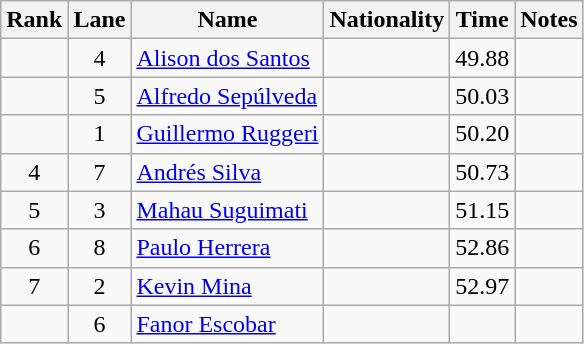<table class="wikitable sortable" style="text-align:center">
<tr>
<th>Rank</th>
<th>Lane</th>
<th>Name</th>
<th>Nationality</th>
<th>Time</th>
<th>Notes</th>
</tr>
<tr>
<td></td>
<td>4</td>
<td align=left><a href='#'>Alison dos Santos</a></td>
<td align=left></td>
<td>49.88</td>
<td></td>
</tr>
<tr>
<td></td>
<td>5</td>
<td align=left><a href='#'>Alfredo Sepúlveda</a></td>
<td align=left></td>
<td>50.03</td>
<td></td>
</tr>
<tr>
<td></td>
<td>1</td>
<td align=left><a href='#'>Guillermo Ruggeri</a></td>
<td align=left></td>
<td>50.20</td>
<td></td>
</tr>
<tr>
<td>4</td>
<td>7</td>
<td align=left><a href='#'>Andrés Silva</a></td>
<td align=left></td>
<td>50.73</td>
<td></td>
</tr>
<tr>
<td>5</td>
<td>3</td>
<td align=left><a href='#'>Mahau Suguimati</a></td>
<td align=left></td>
<td>51.15</td>
<td></td>
</tr>
<tr>
<td>6</td>
<td>8</td>
<td align=left><a href='#'>Paulo Herrera</a></td>
<td align=left></td>
<td>52.86</td>
<td></td>
</tr>
<tr>
<td>7</td>
<td>2</td>
<td align=left><a href='#'>Kevin Mina</a></td>
<td align=left></td>
<td>52.97</td>
<td></td>
</tr>
<tr>
<td></td>
<td>6</td>
<td align=left><a href='#'>Fanor Escobar</a></td>
<td align=left></td>
<td></td>
<td></td>
</tr>
</table>
